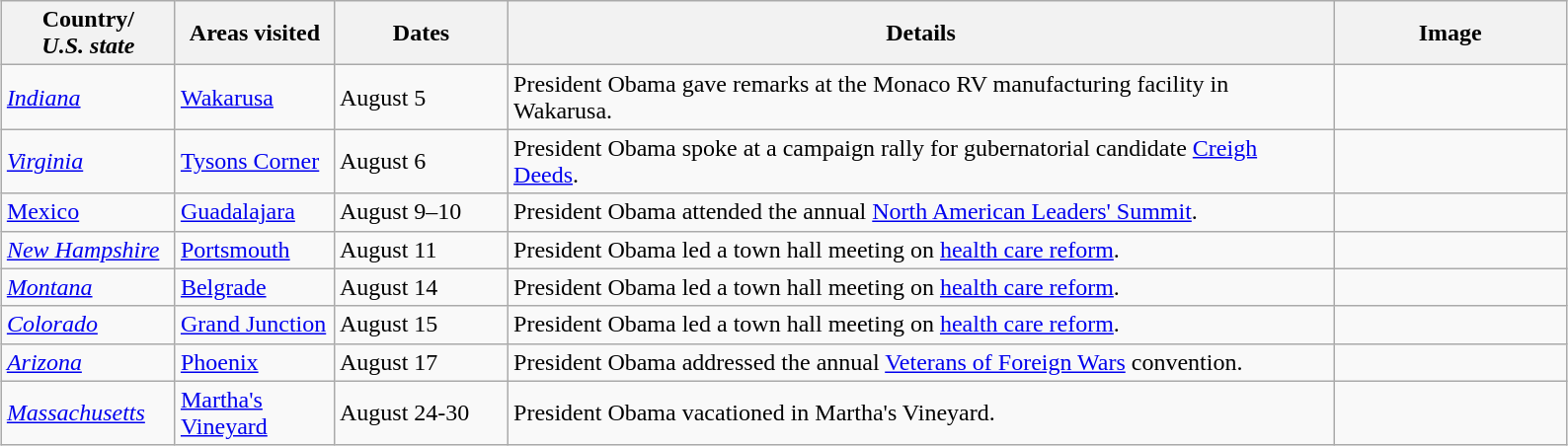<table class="wikitable" style="margin: 1em auto 1em auto">
<tr>
<th width=110>Country/<br><em>U.S. state</em></th>
<th width=100>Areas visited</th>
<th width=110>Dates</th>
<th width=550>Details</th>
<th width=150>Image</th>
</tr>
<tr>
<td> <em><a href='#'>Indiana</a></em></td>
<td><a href='#'>Wakarusa</a></td>
<td>August 5</td>
<td>President Obama gave remarks at the Monaco RV manufacturing facility in Wakarusa.</td>
<td></td>
</tr>
<tr>
<td> <em><a href='#'>Virginia</a></em></td>
<td><a href='#'>Tysons Corner</a></td>
<td>August 6</td>
<td>President Obama spoke at a campaign rally for gubernatorial candidate <a href='#'>Creigh Deeds</a>.</td>
<td></td>
</tr>
<tr>
<td> <a href='#'>Mexico</a></td>
<td><a href='#'>Guadalajara</a></td>
<td>August 9–10</td>
<td>President Obama attended the annual <a href='#'>North American Leaders' Summit</a>.</td>
<td></td>
</tr>
<tr>
<td> <em><a href='#'>New Hampshire</a></em></td>
<td><a href='#'>Portsmouth</a></td>
<td>August 11</td>
<td>President Obama led a town hall meeting on <a href='#'>health care reform</a>.</td>
<td></td>
</tr>
<tr>
<td> <em><a href='#'>Montana</a></em></td>
<td><a href='#'>Belgrade</a></td>
<td>August 14</td>
<td>President Obama led a town hall meeting on <a href='#'>health care reform</a>.</td>
<td></td>
</tr>
<tr>
<td> <em><a href='#'>Colorado</a></em></td>
<td><a href='#'>Grand Junction</a></td>
<td>August 15</td>
<td>President Obama led a town hall meeting on <a href='#'>health care reform</a>.</td>
<td></td>
</tr>
<tr>
<td> <em><a href='#'>Arizona</a></em></td>
<td><a href='#'>Phoenix</a></td>
<td>August 17</td>
<td>President Obama addressed the annual <a href='#'>Veterans of Foreign Wars</a> convention.</td>
<td></td>
</tr>
<tr>
<td> <em><a href='#'>Massachusetts</a></em></td>
<td><a href='#'>Martha's Vineyard</a></td>
<td>August 24-30</td>
<td>President Obama vacationed in Martha's Vineyard.</td>
<td></td>
</tr>
</table>
